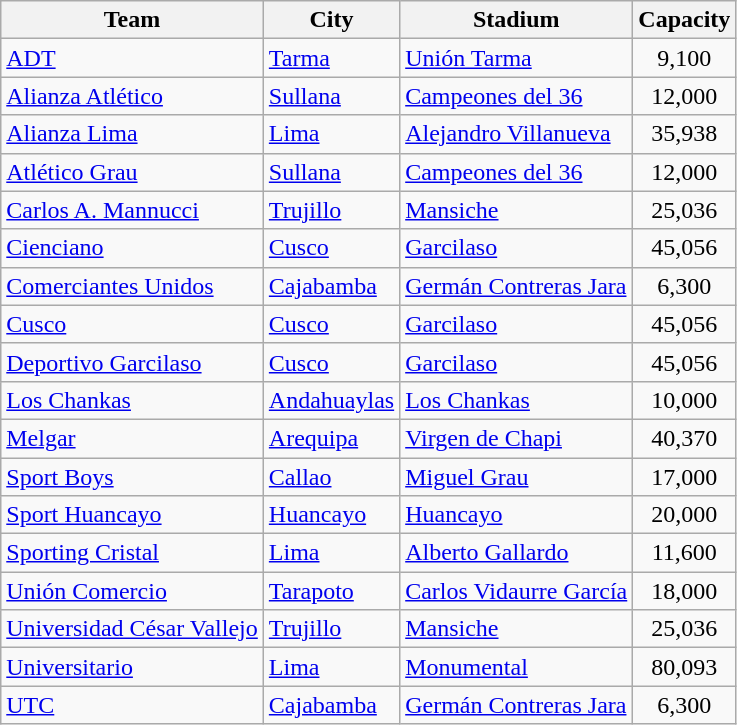<table class="wikitable sortable">
<tr>
<th>Team</th>
<th>City</th>
<th>Stadium</th>
<th>Capacity</th>
</tr>
<tr>
<td><a href='#'>ADT</a></td>
<td><a href='#'>Tarma</a></td>
<td><a href='#'>Unión Tarma</a></td>
<td align="center">9,100</td>
</tr>
<tr>
<td><a href='#'>Alianza Atlético</a></td>
<td><a href='#'>Sullana</a></td>
<td><a href='#'>Campeones del 36</a></td>
<td align="center">12,000</td>
</tr>
<tr>
<td><a href='#'>Alianza Lima</a></td>
<td><a href='#'>Lima</a></td>
<td><a href='#'>Alejandro Villanueva</a></td>
<td align="center">35,938</td>
</tr>
<tr>
<td><a href='#'>Atlético Grau</a></td>
<td><a href='#'>Sullana</a></td>
<td><a href='#'>Campeones del 36</a></td>
<td align="center">12,000</td>
</tr>
<tr>
<td><a href='#'>Carlos A. Mannucci</a></td>
<td><a href='#'>Trujillo</a></td>
<td><a href='#'>Mansiche</a></td>
<td align="center">25,036</td>
</tr>
<tr>
<td><a href='#'>Cienciano</a></td>
<td><a href='#'>Cusco</a></td>
<td><a href='#'>Garcilaso</a></td>
<td align="center">45,056</td>
</tr>
<tr>
<td><a href='#'>Comerciantes Unidos</a></td>
<td><a href='#'>Cajabamba</a></td>
<td><a href='#'>Germán Contreras Jara</a></td>
<td align="center">6,300</td>
</tr>
<tr>
<td><a href='#'>Cusco</a></td>
<td><a href='#'>Cusco</a></td>
<td><a href='#'>Garcilaso</a></td>
<td align="center">45,056</td>
</tr>
<tr>
<td><a href='#'>Deportivo Garcilaso</a></td>
<td><a href='#'>Cusco</a></td>
<td><a href='#'>Garcilaso</a></td>
<td align="center">45,056</td>
</tr>
<tr>
<td><a href='#'>Los Chankas</a></td>
<td><a href='#'>Andahuaylas</a></td>
<td><a href='#'>Los Chankas</a></td>
<td align="center">10,000</td>
</tr>
<tr>
<td><a href='#'>Melgar</a></td>
<td><a href='#'>Arequipa</a></td>
<td><a href='#'>Virgen de Chapi</a></td>
<td align="center">40,370</td>
</tr>
<tr>
<td><a href='#'>Sport Boys</a></td>
<td><a href='#'>Callao</a></td>
<td><a href='#'>Miguel Grau</a></td>
<td align="center">17,000</td>
</tr>
<tr>
<td><a href='#'>Sport Huancayo</a></td>
<td><a href='#'>Huancayo</a></td>
<td><a href='#'>Huancayo</a></td>
<td align="center">20,000</td>
</tr>
<tr>
<td><a href='#'>Sporting Cristal</a></td>
<td><a href='#'>Lima</a></td>
<td><a href='#'>Alberto Gallardo</a></td>
<td align="center">11,600</td>
</tr>
<tr>
<td><a href='#'>Unión Comercio</a></td>
<td><a href='#'>Tarapoto</a></td>
<td><a href='#'>Carlos Vidaurre García</a></td>
<td align="center">18,000</td>
</tr>
<tr>
<td><a href='#'>Universidad César Vallejo</a></td>
<td><a href='#'>Trujillo</a></td>
<td><a href='#'>Mansiche</a></td>
<td align="center">25,036</td>
</tr>
<tr>
<td><a href='#'>Universitario</a></td>
<td><a href='#'>Lima</a></td>
<td><a href='#'>Monumental</a></td>
<td align="center">80,093</td>
</tr>
<tr>
<td><a href='#'>UTC</a></td>
<td><a href='#'>Cajabamba</a></td>
<td><a href='#'>Germán Contreras Jara</a></td>
<td align="center">6,300</td>
</tr>
</table>
